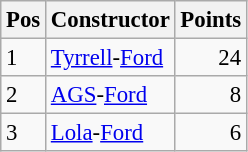<table class="wikitable" style="font-size: 95%;">
<tr>
<th>Pos</th>
<th>Constructor</th>
<th>Points</th>
</tr>
<tr>
<td>1</td>
<td> <a href='#'>Tyrrell</a>-<a href='#'>Ford</a></td>
<td align="right">24</td>
</tr>
<tr>
<td>2</td>
<td> <a href='#'>AGS</a>-<a href='#'>Ford</a></td>
<td align="right">8</td>
</tr>
<tr>
<td>3</td>
<td> <a href='#'>Lola</a>-<a href='#'>Ford</a></td>
<td align="right">6</td>
</tr>
</table>
